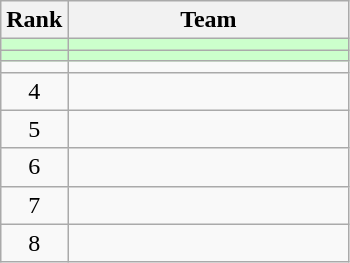<table class=wikitable style="text-align:center;">
<tr>
<th>Rank</th>
<th width=180>Team</th>
</tr>
<tr bgcolor=#CCFFCC>
<td></td>
<td align=left></td>
</tr>
<tr bgcolor=#CCFFCC>
<td></td>
<td align=left></td>
</tr>
<tr>
<td></td>
<td align=left></td>
</tr>
<tr>
<td>4</td>
<td align=left></td>
</tr>
<tr>
<td>5</td>
<td align=left></td>
</tr>
<tr>
<td>6</td>
<td align=left></td>
</tr>
<tr>
<td>7</td>
<td align=left></td>
</tr>
<tr>
<td>8</td>
<td align=left></td>
</tr>
</table>
